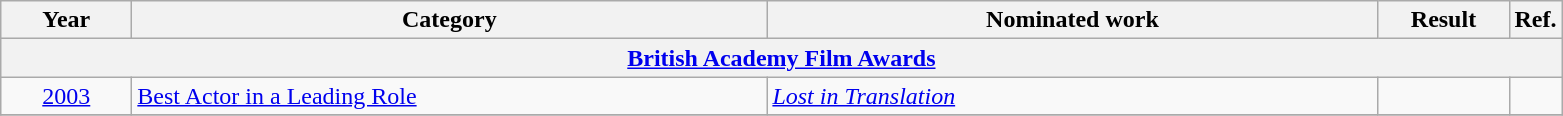<table class=wikitable>
<tr>
<th scope="col" style="width:5em;">Year</th>
<th scope="col" style="width:26em;">Category</th>
<th scope="col" style="width:25em;">Nominated work</th>
<th scope="col" style="width:5em;">Result</th>
<th>Ref.</th>
</tr>
<tr>
<th colspan=5><a href='#'>British Academy Film Awards</a></th>
</tr>
<tr>
<td style="text-align:center;"><a href='#'>2003</a></td>
<td><a href='#'>Best Actor in a Leading Role</a></td>
<td><em><a href='#'>Lost in Translation</a></em></td>
<td></td>
<td style="text-align:center;"></td>
</tr>
<tr>
</tr>
</table>
